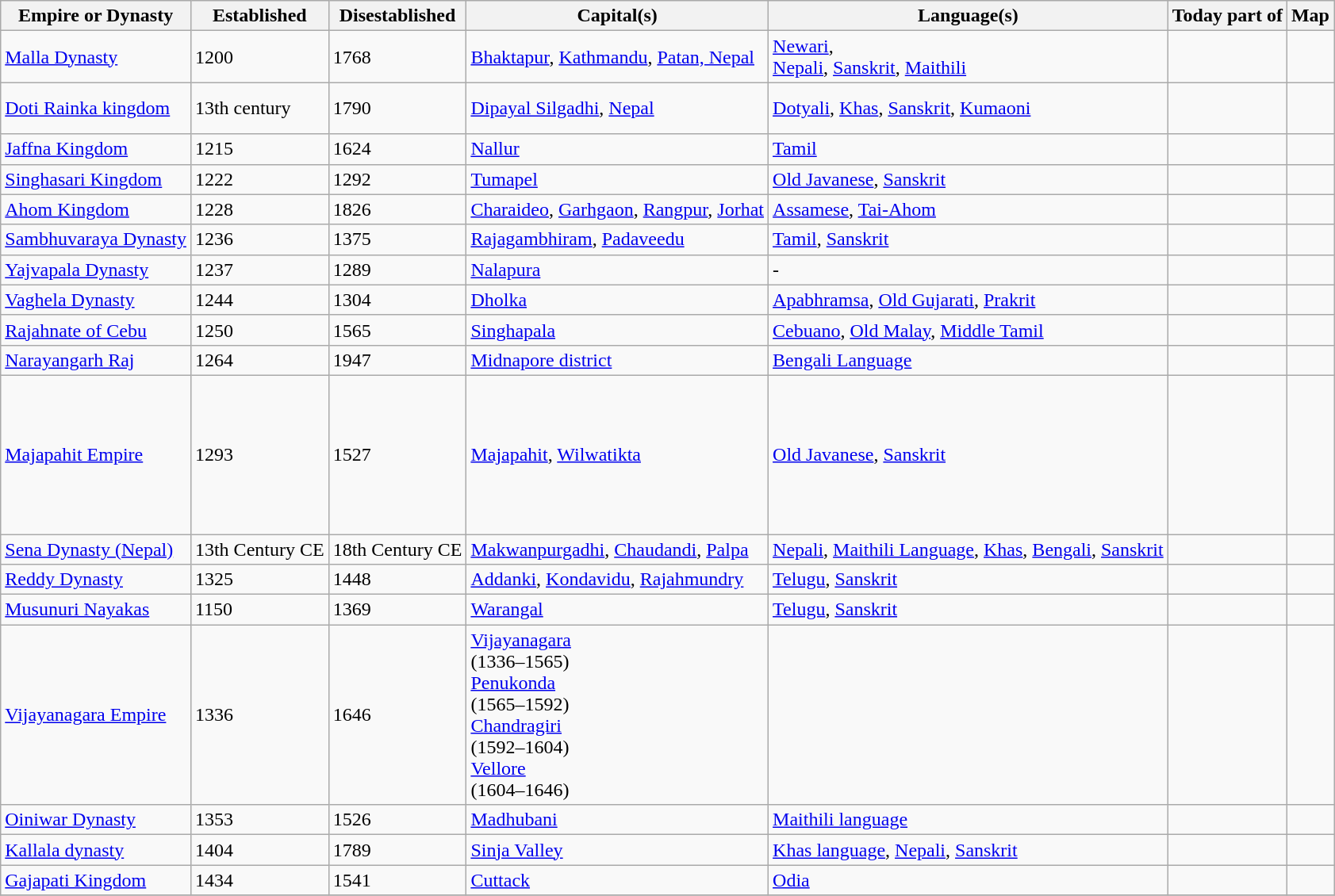<table class="wikitable sortable static-row-numbers static-row-header-text">
<tr>
<th>Empire or Dynasty</th>
<th>Established</th>
<th>Disestablished</th>
<th>Capital(s)</th>
<th>Language(s)</th>
<th>Today part of</th>
<th>Map</th>
</tr>
<tr>
<td><a href='#'>Malla Dynasty</a></td>
<td>1200</td>
<td>1768</td>
<td><a href='#'>Bhaktapur</a>, <a href='#'>Kathmandu</a>, <a href='#'>Patan, Nepal</a></td>
<td><a href='#'>Newari</a>,<br><a href='#'>Nepali</a>, <a href='#'>Sanskrit</a>, <a href='#'>Maithili</a></td>
<td></td>
<td></td>
</tr>
<tr>
<td><a href='#'>Doti Rainka kingdom</a></td>
<td>13th century</td>
<td>1790</td>
<td><a href='#'>Dipayal Silgadhi</a>, <a href='#'>Nepal</a></td>
<td><a href='#'>Dotyali</a>, <a href='#'>Khas</a>, <a href='#'>Sanskrit</a>, <a href='#'>Kumaoni</a></td>
<td><br><br></td>
<td></td>
</tr>
<tr>
<td><a href='#'>Jaffna Kingdom</a></td>
<td>1215</td>
<td>1624</td>
<td><a href='#'>Nallur</a></td>
<td><a href='#'>Tamil</a></td>
<td></td>
<td></td>
</tr>
<tr>
<td><a href='#'>Singhasari Kingdom</a></td>
<td>1222</td>
<td>1292</td>
<td><a href='#'>Tumapel</a></td>
<td><a href='#'>Old Javanese</a>, <a href='#'>Sanskrit</a></td>
<td></td>
<td></td>
</tr>
<tr>
<td><a href='#'>Ahom Kingdom</a></td>
<td>1228</td>
<td>1826</td>
<td><a href='#'>Charaideo</a>, <a href='#'>Garhgaon</a>, <a href='#'>Rangpur</a>, <a href='#'>Jorhat</a></td>
<td><a href='#'>Assamese</a>, <a href='#'>Tai-Ahom</a></td>
<td><br></td>
<td></td>
</tr>
<tr>
<td><a href='#'>Sambhuvaraya Dynasty</a></td>
<td>1236</td>
<td>1375</td>
<td><a href='#'>Rajagambhiram</a>, <a href='#'>Padaveedu</a></td>
<td><a href='#'>Tamil</a>, <a href='#'>Sanskrit</a></td>
<td></td>
<td></td>
</tr>
<tr>
<td><a href='#'>Yajvapala Dynasty</a></td>
<td>1237</td>
<td>1289</td>
<td><a href='#'>Nalapura</a></td>
<td>-</td>
<td></td>
<td></td>
</tr>
<tr>
<td><a href='#'>Vaghela Dynasty</a></td>
<td>1244</td>
<td>1304</td>
<td><a href='#'>Dholka</a></td>
<td><a href='#'>Apabhramsa</a>, <a href='#'>Old Gujarati</a>, <a href='#'>Prakrit</a></td>
<td></td>
<td></td>
</tr>
<tr>
<td><a href='#'>Rajahnate of Cebu</a></td>
<td>1250</td>
<td>1565</td>
<td><a href='#'>Singhapala</a></td>
<td><a href='#'>Cebuano</a>, <a href='#'>Old Malay</a>, <a href='#'>Middle Tamil</a></td>
<td></td>
<td></td>
</tr>
<tr>
<td><a href='#'>Narayangarh Raj</a></td>
<td>1264</td>
<td>1947</td>
<td><a href='#'>Midnapore district</a></td>
<td><a href='#'>Bengali Language</a></td>
<td></td>
<td></td>
</tr>
<tr>
<td><a href='#'>Majapahit Empire</a></td>
<td>1293</td>
<td>1527</td>
<td><a href='#'>Majapahit</a>, <a href='#'>Wilwatikta</a></td>
<td><a href='#'>Old Javanese</a>, <a href='#'>Sanskrit</a></td>
<td><br><br><br><br><br><br><br></td>
<td></td>
</tr>
<tr>
<td><a href='#'>Sena Dynasty (Nepal)</a></td>
<td>13th Century CE</td>
<td>18th Century CE</td>
<td><a href='#'>Makwanpurgadhi</a>, <a href='#'>Chaudandi</a>, <a href='#'>Palpa</a></td>
<td><a href='#'>Nepali</a>, <a href='#'>Maithili Language</a>, <a href='#'>Khas</a>, <a href='#'>Bengali</a>, <a href='#'>Sanskrit</a></td>
<td><br></td>
<td></td>
</tr>
<tr>
<td><a href='#'>Reddy Dynasty</a></td>
<td>1325</td>
<td>1448</td>
<td><a href='#'>Addanki</a>, <a href='#'>Kondavidu</a>, <a href='#'>Rajahmundry</a></td>
<td><a href='#'>Telugu</a>, <a href='#'>Sanskrit</a></td>
<td></td>
<td></td>
</tr>
<tr>
<td><a href='#'>Musunuri Nayakas</a></td>
<td>1150</td>
<td>1369</td>
<td><a href='#'>Warangal</a></td>
<td><a href='#'>Telugu</a>, <a href='#'>Sanskrit</a></td>
<td></td>
<td></td>
</tr>
<tr>
<td><a href='#'>Vijayanagara Empire</a></td>
<td>1336</td>
<td>1646</td>
<td><a href='#'>Vijayanagara</a><br> (1336–1565)<br><a href='#'>Penukonda</a><br> (1565–1592)<br><a href='#'>Chandragiri</a><br> (1592–1604)<br><a href='#'>Vellore</a><br>(1604–1646)</td>
<td></td>
<td></td>
</tr>
<tr>
<td><a href='#'>Oiniwar Dynasty</a></td>
<td>1353</td>
<td>1526</td>
<td><a href='#'>Madhubani</a></td>
<td><a href='#'>Maithili language</a></td>
<td></td>
<td></td>
</tr>
<tr>
<td><a href='#'>Kallala dynasty</a></td>
<td>1404</td>
<td>1789</td>
<td><a href='#'>Sinja Valley</a></td>
<td><a href='#'>Khas language</a>, <a href='#'>Nepali</a>, <a href='#'>Sanskrit</a></td>
<td><br></td>
<td></td>
</tr>
<tr>
<td><a href='#'>Gajapati Kingdom</a></td>
<td>1434</td>
<td>1541</td>
<td><a href='#'>Cuttack</a></td>
<td><a href='#'>Odia</a></td>
<td></td>
<td></td>
</tr>
<tr>
</tr>
</table>
